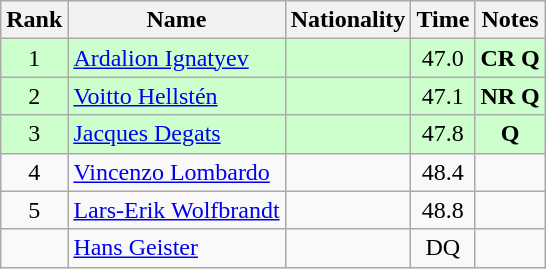<table class="wikitable sortable" style="text-align:center">
<tr>
<th>Rank</th>
<th>Name</th>
<th>Nationality</th>
<th>Time</th>
<th>Notes</th>
</tr>
<tr bgcolor=ccffcc>
<td>1</td>
<td align=left><a href='#'>Ardalion Ignatyev</a></td>
<td align=left></td>
<td>47.0</td>
<td><strong>CR Q</strong></td>
</tr>
<tr bgcolor=ccffcc>
<td>2</td>
<td align=left><a href='#'>Voitto Hellstén</a></td>
<td align=left></td>
<td>47.1</td>
<td><strong>NR Q</strong></td>
</tr>
<tr bgcolor=ccffcc>
<td>3</td>
<td align=left><a href='#'>Jacques Degats</a></td>
<td align=left></td>
<td>47.8</td>
<td><strong>Q</strong></td>
</tr>
<tr>
<td>4</td>
<td align=left><a href='#'>Vincenzo Lombardo</a></td>
<td align=left></td>
<td>48.4</td>
<td></td>
</tr>
<tr>
<td>5</td>
<td align=left><a href='#'>Lars-Erik Wolfbrandt</a></td>
<td align=left></td>
<td>48.8</td>
<td></td>
</tr>
<tr>
<td></td>
<td align=left><a href='#'>Hans Geister</a></td>
<td align=left></td>
<td>DQ</td>
<td></td>
</tr>
</table>
